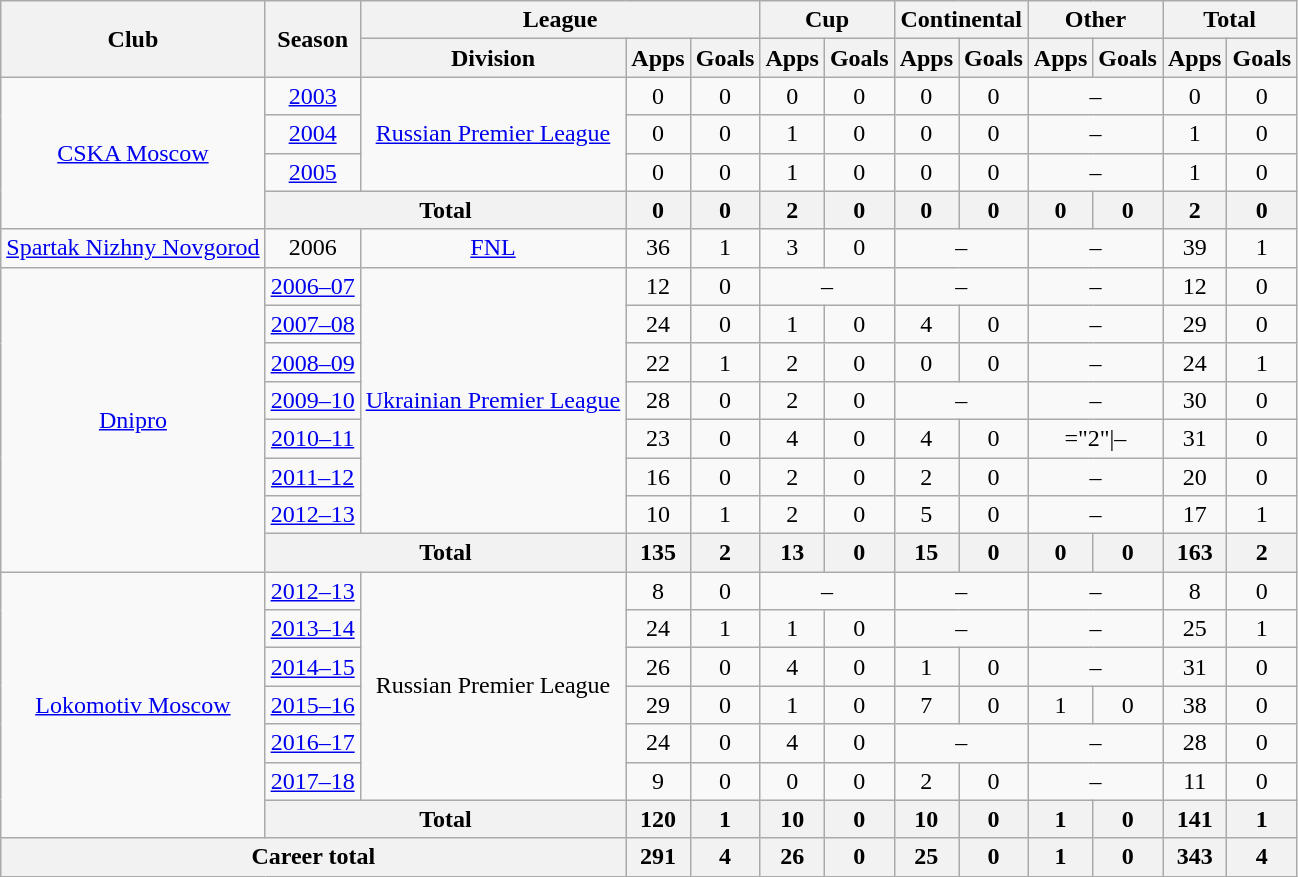<table class="wikitable" style="text-align:center">
<tr>
<th rowspan="2">Club</th>
<th rowspan="2">Season</th>
<th colspan="3">League</th>
<th colspan="2">Cup</th>
<th colspan="2">Continental</th>
<th colspan="2">Other</th>
<th colspan="2">Total</th>
</tr>
<tr>
<th>Division</th>
<th>Apps</th>
<th>Goals</th>
<th>Apps</th>
<th>Goals</th>
<th>Apps</th>
<th>Goals</th>
<th>Apps</th>
<th>Goals</th>
<th>Apps</th>
<th>Goals</th>
</tr>
<tr>
<td rowspan="4"><a href='#'>CSKA Moscow</a></td>
<td><a href='#'>2003</a></td>
<td rowspan="3"><a href='#'>Russian Premier League</a></td>
<td>0</td>
<td>0</td>
<td>0</td>
<td>0</td>
<td>0</td>
<td>0</td>
<td colspan="2">–</td>
<td>0</td>
<td>0</td>
</tr>
<tr>
<td><a href='#'>2004</a></td>
<td>0</td>
<td>0</td>
<td>1</td>
<td>0</td>
<td>0</td>
<td>0</td>
<td colspan="2">–</td>
<td>1</td>
<td>0</td>
</tr>
<tr>
<td><a href='#'>2005</a></td>
<td>0</td>
<td>0</td>
<td>1</td>
<td>0</td>
<td>0</td>
<td>0</td>
<td colspan="2">–</td>
<td>1</td>
<td>0</td>
</tr>
<tr>
<th colspan="2">Total</th>
<th>0</th>
<th>0</th>
<th>2</th>
<th>0</th>
<th>0</th>
<th>0</th>
<th>0</th>
<th>0</th>
<th>2</th>
<th>0</th>
</tr>
<tr>
<td><a href='#'>Spartak Nizhny Novgorod</a></td>
<td>2006</td>
<td><a href='#'>FNL</a></td>
<td>36</td>
<td>1</td>
<td>3</td>
<td>0</td>
<td colspan="2">–</td>
<td colspan="2">–</td>
<td>39</td>
<td>1</td>
</tr>
<tr>
<td rowspan="8"><a href='#'>Dnipro</a></td>
<td><a href='#'>2006–07</a></td>
<td rowspan="7"><a href='#'>Ukrainian Premier League</a></td>
<td>12</td>
<td>0</td>
<td colspan="2">–</td>
<td colspan="2">–</td>
<td colspan="2">–</td>
<td>12</td>
<td>0</td>
</tr>
<tr>
<td><a href='#'>2007–08</a></td>
<td>24</td>
<td>0</td>
<td>1</td>
<td>0</td>
<td>4</td>
<td>0</td>
<td colspan="2">–</td>
<td>29</td>
<td>0</td>
</tr>
<tr>
<td><a href='#'>2008–09</a></td>
<td>22</td>
<td>1</td>
<td>2</td>
<td>0</td>
<td>0</td>
<td>0</td>
<td colspan="2">–</td>
<td>24</td>
<td>1</td>
</tr>
<tr>
<td><a href='#'>2009–10</a></td>
<td>28</td>
<td>0</td>
<td>2</td>
<td>0</td>
<td colspan="2">–</td>
<td colspan="2">–</td>
<td>30</td>
<td>0</td>
</tr>
<tr>
<td><a href='#'>2010–11</a></td>
<td>23</td>
<td>0</td>
<td>4</td>
<td>0</td>
<td>4</td>
<td>0</td>
<td colspan="2">="2"|–</td>
<td>31</td>
<td>0</td>
</tr>
<tr>
<td><a href='#'>2011–12</a></td>
<td>16</td>
<td>0</td>
<td>2</td>
<td>0</td>
<td>2</td>
<td>0</td>
<td colspan="2">–</td>
<td>20</td>
<td>0</td>
</tr>
<tr>
<td><a href='#'>2012–13</a></td>
<td>10</td>
<td>1</td>
<td>2</td>
<td>0</td>
<td>5</td>
<td>0</td>
<td colspan="2">–</td>
<td>17</td>
<td>1</td>
</tr>
<tr>
<th colspan="2">Total</th>
<th>135</th>
<th>2</th>
<th>13</th>
<th>0</th>
<th>15</th>
<th>0</th>
<th>0</th>
<th>0</th>
<th>163</th>
<th>2</th>
</tr>
<tr>
<td rowspan="7"><a href='#'>Lokomotiv Moscow</a></td>
<td><a href='#'>2012–13</a></td>
<td rowspan="6">Russian Premier League</td>
<td>8</td>
<td>0</td>
<td colspan="2">–</td>
<td colspan="2">–</td>
<td colspan="2">–</td>
<td>8</td>
<td>0</td>
</tr>
<tr>
<td><a href='#'>2013–14</a></td>
<td>24</td>
<td>1</td>
<td>1</td>
<td>0</td>
<td colspan="2">–</td>
<td colspan="2">–</td>
<td>25</td>
<td>1</td>
</tr>
<tr>
<td><a href='#'>2014–15</a></td>
<td>26</td>
<td>0</td>
<td>4</td>
<td>0</td>
<td>1</td>
<td>0</td>
<td colspan="2">–</td>
<td>31</td>
<td>0</td>
</tr>
<tr>
<td><a href='#'>2015–16</a></td>
<td>29</td>
<td>0</td>
<td>1</td>
<td>0</td>
<td>7</td>
<td>0</td>
<td>1</td>
<td>0</td>
<td>38</td>
<td>0</td>
</tr>
<tr>
<td><a href='#'>2016–17</a></td>
<td>24</td>
<td>0</td>
<td>4</td>
<td>0</td>
<td colspan="2">–</td>
<td colspan="2">–</td>
<td>28</td>
<td>0</td>
</tr>
<tr>
<td><a href='#'>2017–18</a></td>
<td>9</td>
<td>0</td>
<td>0</td>
<td>0</td>
<td>2</td>
<td>0</td>
<td colspan="2">–</td>
<td>11</td>
<td>0</td>
</tr>
<tr>
<th colspan="2">Total</th>
<th>120</th>
<th>1</th>
<th>10</th>
<th>0</th>
<th>10</th>
<th>0</th>
<th>1</th>
<th>0</th>
<th>141</th>
<th>1</th>
</tr>
<tr>
<th colspan="3">Career total</th>
<th>291</th>
<th>4</th>
<th>26</th>
<th>0</th>
<th>25</th>
<th>0</th>
<th>1</th>
<th>0</th>
<th>343</th>
<th>4</th>
</tr>
</table>
